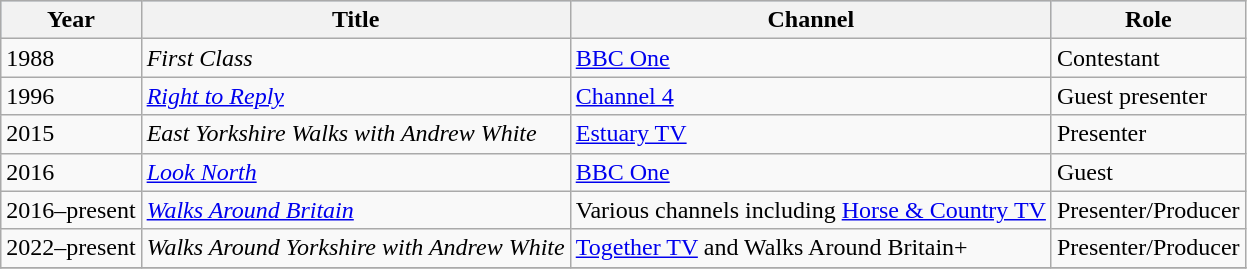<table class="wikitable">
<tr style="background:#b0c4de; text-align:center;">
<th>Year</th>
<th>Title</th>
<th>Channel</th>
<th>Role</th>
</tr>
<tr>
<td>1988</td>
<td><em>First Class</em></td>
<td><a href='#'>BBC One</a></td>
<td>Contestant</td>
</tr>
<tr>
<td>1996</td>
<td><em><a href='#'>Right to Reply</a></em></td>
<td><a href='#'>Channel 4</a></td>
<td>Guest presenter</td>
</tr>
<tr>
<td>2015</td>
<td><em>East Yorkshire Walks with Andrew White</em></td>
<td><a href='#'>Estuary TV</a></td>
<td>Presenter</td>
</tr>
<tr>
<td>2016</td>
<td><em><a href='#'>Look North</a></em></td>
<td><a href='#'>BBC One</a></td>
<td>Guest</td>
</tr>
<tr>
<td>2016–present</td>
<td><em><a href='#'>Walks Around Britain</a></em></td>
<td>Various channels including <a href='#'>Horse & Country TV</a></td>
<td>Presenter/Producer</td>
</tr>
<tr>
<td>2022–present</td>
<td><em>Walks Around Yorkshire with Andrew White</em></td>
<td><a href='#'>Together TV</a> and Walks Around Britain+</td>
<td>Presenter/Producer</td>
</tr>
<tr>
</tr>
</table>
